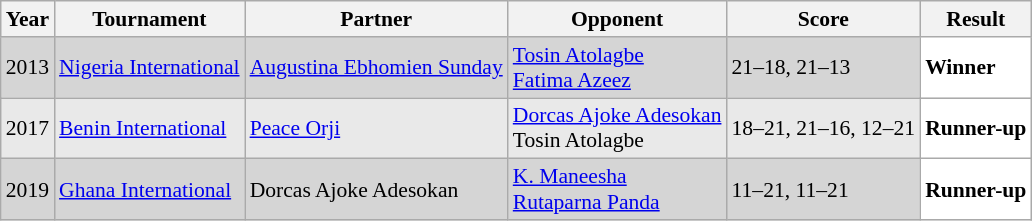<table class="sortable wikitable" style="font-size: 90%;">
<tr>
<th>Year</th>
<th>Tournament</th>
<th>Partner</th>
<th>Opponent</th>
<th>Score</th>
<th>Result</th>
</tr>
<tr style="background:#D5D5D5">
<td align="center">2013</td>
<td align="left"><a href='#'>Nigeria International</a></td>
<td align="left"> <a href='#'>Augustina Ebhomien Sunday</a></td>
<td align="left"> <a href='#'>Tosin Atolagbe</a><br> <a href='#'>Fatima Azeez</a></td>
<td align="left">21–18, 21–13</td>
<td style="text-align:left; background:white"> <strong>Winner</strong></td>
</tr>
<tr style="background:#E9E9E9">
<td align="center">2017</td>
<td align="left"><a href='#'>Benin International</a></td>
<td align="left"> <a href='#'>Peace Orji</a></td>
<td align="left"> <a href='#'>Dorcas Ajoke Adesokan</a><br> Tosin Atolagbe</td>
<td align="left">18–21, 21–16, 12–21</td>
<td style="text-align:left; background:white"> <strong>Runner-up</strong></td>
</tr>
<tr style="background:#D5D5D5">
<td align="center">2019</td>
<td align="left"><a href='#'>Ghana International</a></td>
<td align="left"> Dorcas Ajoke Adesokan</td>
<td align="left"> <a href='#'>K. Maneesha</a><br> <a href='#'>Rutaparna Panda</a></td>
<td align="left">11–21, 11–21</td>
<td style="text-align:left; background:white"> <strong>Runner-up</strong></td>
</tr>
</table>
